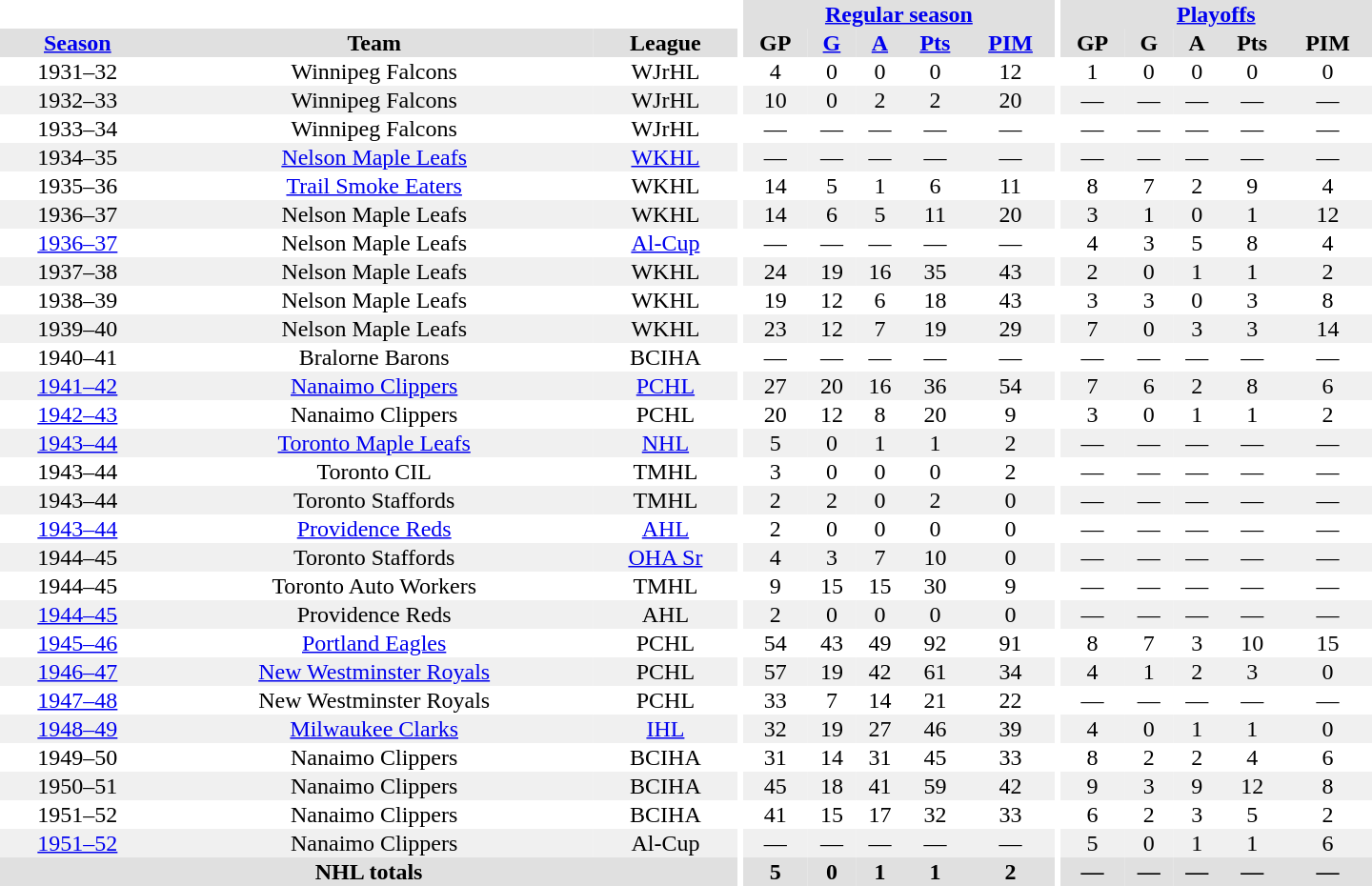<table border="0" cellpadding="1" cellspacing="0" style="text-align:center; width:60em">
<tr bgcolor="#e0e0e0">
<th colspan="3" bgcolor="#ffffff"></th>
<th rowspan="100" bgcolor="#ffffff"></th>
<th colspan="5"><a href='#'>Regular season</a></th>
<th rowspan="100" bgcolor="#ffffff"></th>
<th colspan="5"><a href='#'>Playoffs</a></th>
</tr>
<tr bgcolor="#e0e0e0">
<th><a href='#'>Season</a></th>
<th>Team</th>
<th>League</th>
<th>GP</th>
<th><a href='#'>G</a></th>
<th><a href='#'>A</a></th>
<th><a href='#'>Pts</a></th>
<th><a href='#'>PIM</a></th>
<th>GP</th>
<th>G</th>
<th>A</th>
<th>Pts</th>
<th>PIM</th>
</tr>
<tr>
<td>1931–32</td>
<td>Winnipeg Falcons</td>
<td>WJrHL</td>
<td>4</td>
<td>0</td>
<td>0</td>
<td>0</td>
<td>12</td>
<td>1</td>
<td>0</td>
<td>0</td>
<td>0</td>
<td>0</td>
</tr>
<tr bgcolor="#f0f0f0">
<td>1932–33</td>
<td>Winnipeg Falcons</td>
<td>WJrHL</td>
<td>10</td>
<td>0</td>
<td>2</td>
<td>2</td>
<td>20</td>
<td>—</td>
<td>—</td>
<td>—</td>
<td>—</td>
<td>—</td>
</tr>
<tr>
<td>1933–34</td>
<td>Winnipeg Falcons</td>
<td>WJrHL</td>
<td>—</td>
<td>—</td>
<td>—</td>
<td>—</td>
<td>—</td>
<td>—</td>
<td>—</td>
<td>—</td>
<td>—</td>
<td>—</td>
</tr>
<tr bgcolor="#f0f0f0">
<td>1934–35</td>
<td><a href='#'>Nelson Maple Leafs</a></td>
<td><a href='#'>WKHL</a></td>
<td>—</td>
<td>—</td>
<td>—</td>
<td>—</td>
<td>—</td>
<td>—</td>
<td>—</td>
<td>—</td>
<td>—</td>
<td>—</td>
</tr>
<tr>
<td>1935–36</td>
<td><a href='#'>Trail Smoke Eaters</a></td>
<td>WKHL</td>
<td>14</td>
<td>5</td>
<td>1</td>
<td>6</td>
<td>11</td>
<td>8</td>
<td>7</td>
<td>2</td>
<td>9</td>
<td>4</td>
</tr>
<tr bgcolor="#f0f0f0">
<td>1936–37</td>
<td>Nelson Maple Leafs</td>
<td>WKHL</td>
<td>14</td>
<td>6</td>
<td>5</td>
<td>11</td>
<td>20</td>
<td>3</td>
<td>1</td>
<td>0</td>
<td>1</td>
<td>12</td>
</tr>
<tr>
<td><a href='#'>1936–37</a></td>
<td>Nelson Maple Leafs</td>
<td><a href='#'>Al-Cup</a></td>
<td>—</td>
<td>—</td>
<td>—</td>
<td>—</td>
<td>—</td>
<td>4</td>
<td>3</td>
<td>5</td>
<td>8</td>
<td>4</td>
</tr>
<tr bgcolor="#f0f0f0">
<td>1937–38</td>
<td>Nelson Maple Leafs</td>
<td>WKHL</td>
<td>24</td>
<td>19</td>
<td>16</td>
<td>35</td>
<td>43</td>
<td>2</td>
<td>0</td>
<td>1</td>
<td>1</td>
<td>2</td>
</tr>
<tr>
<td>1938–39</td>
<td>Nelson Maple Leafs</td>
<td>WKHL</td>
<td>19</td>
<td>12</td>
<td>6</td>
<td>18</td>
<td>43</td>
<td>3</td>
<td>3</td>
<td>0</td>
<td>3</td>
<td>8</td>
</tr>
<tr bgcolor="#f0f0f0">
<td>1939–40</td>
<td>Nelson Maple Leafs</td>
<td>WKHL</td>
<td>23</td>
<td>12</td>
<td>7</td>
<td>19</td>
<td>29</td>
<td>7</td>
<td>0</td>
<td>3</td>
<td>3</td>
<td>14</td>
</tr>
<tr>
<td>1940–41</td>
<td>Bralorne Barons</td>
<td>BCIHA</td>
<td>—</td>
<td>—</td>
<td>—</td>
<td>—</td>
<td>—</td>
<td>—</td>
<td>—</td>
<td>—</td>
<td>—</td>
<td>—</td>
</tr>
<tr bgcolor="#f0f0f0">
<td><a href='#'>1941–42</a></td>
<td><a href='#'>Nanaimo Clippers</a></td>
<td><a href='#'>PCHL</a></td>
<td>27</td>
<td>20</td>
<td>16</td>
<td>36</td>
<td>54</td>
<td>7</td>
<td>6</td>
<td>2</td>
<td>8</td>
<td>6</td>
</tr>
<tr>
<td><a href='#'>1942–43</a></td>
<td>Nanaimo Clippers</td>
<td>PCHL</td>
<td>20</td>
<td>12</td>
<td>8</td>
<td>20</td>
<td>9</td>
<td>3</td>
<td>0</td>
<td>1</td>
<td>1</td>
<td>2</td>
</tr>
<tr bgcolor="#f0f0f0">
<td><a href='#'>1943–44</a></td>
<td><a href='#'>Toronto Maple Leafs</a></td>
<td><a href='#'>NHL</a></td>
<td>5</td>
<td>0</td>
<td>1</td>
<td>1</td>
<td>2</td>
<td>—</td>
<td>—</td>
<td>—</td>
<td>—</td>
<td>—</td>
</tr>
<tr>
<td>1943–44</td>
<td>Toronto CIL</td>
<td>TMHL</td>
<td>3</td>
<td>0</td>
<td>0</td>
<td>0</td>
<td>2</td>
<td>—</td>
<td>—</td>
<td>—</td>
<td>—</td>
<td>—</td>
</tr>
<tr bgcolor="#f0f0f0">
<td>1943–44</td>
<td>Toronto Staffords</td>
<td>TMHL</td>
<td>2</td>
<td>2</td>
<td>0</td>
<td>2</td>
<td>0</td>
<td>—</td>
<td>—</td>
<td>—</td>
<td>—</td>
<td>—</td>
</tr>
<tr>
<td><a href='#'>1943–44</a></td>
<td><a href='#'>Providence Reds</a></td>
<td><a href='#'>AHL</a></td>
<td>2</td>
<td>0</td>
<td>0</td>
<td>0</td>
<td>0</td>
<td>—</td>
<td>—</td>
<td>—</td>
<td>—</td>
<td>—</td>
</tr>
<tr bgcolor="#f0f0f0">
<td>1944–45</td>
<td>Toronto Staffords</td>
<td><a href='#'>OHA Sr</a></td>
<td>4</td>
<td>3</td>
<td>7</td>
<td>10</td>
<td>0</td>
<td>—</td>
<td>—</td>
<td>—</td>
<td>—</td>
<td>—</td>
</tr>
<tr>
<td>1944–45</td>
<td>Toronto Auto Workers</td>
<td>TMHL</td>
<td>9</td>
<td>15</td>
<td>15</td>
<td>30</td>
<td>9</td>
<td>—</td>
<td>—</td>
<td>—</td>
<td>—</td>
<td>—</td>
</tr>
<tr bgcolor="#f0f0f0">
<td><a href='#'>1944–45</a></td>
<td>Providence Reds</td>
<td>AHL</td>
<td>2</td>
<td>0</td>
<td>0</td>
<td>0</td>
<td>0</td>
<td>—</td>
<td>—</td>
<td>—</td>
<td>—</td>
<td>—</td>
</tr>
<tr>
<td><a href='#'>1945–46</a></td>
<td><a href='#'>Portland Eagles</a></td>
<td>PCHL</td>
<td>54</td>
<td>43</td>
<td>49</td>
<td>92</td>
<td>91</td>
<td>8</td>
<td>7</td>
<td>3</td>
<td>10</td>
<td>15</td>
</tr>
<tr bgcolor="#f0f0f0">
<td><a href='#'>1946–47</a></td>
<td><a href='#'>New Westminster Royals</a></td>
<td>PCHL</td>
<td>57</td>
<td>19</td>
<td>42</td>
<td>61</td>
<td>34</td>
<td>4</td>
<td>1</td>
<td>2</td>
<td>3</td>
<td>0</td>
</tr>
<tr>
<td><a href='#'>1947–48</a></td>
<td>New Westminster Royals</td>
<td>PCHL</td>
<td>33</td>
<td>7</td>
<td>14</td>
<td>21</td>
<td>22</td>
<td>—</td>
<td>—</td>
<td>—</td>
<td>—</td>
<td>—</td>
</tr>
<tr bgcolor="#f0f0f0">
<td><a href='#'>1948–49</a></td>
<td><a href='#'>Milwaukee Clarks</a></td>
<td><a href='#'>IHL</a></td>
<td>32</td>
<td>19</td>
<td>27</td>
<td>46</td>
<td>39</td>
<td>4</td>
<td>0</td>
<td>1</td>
<td>1</td>
<td>0</td>
</tr>
<tr>
<td>1949–50</td>
<td>Nanaimo Clippers</td>
<td>BCIHA</td>
<td>31</td>
<td>14</td>
<td>31</td>
<td>45</td>
<td>33</td>
<td>8</td>
<td>2</td>
<td>2</td>
<td>4</td>
<td>6</td>
</tr>
<tr bgcolor="#f0f0f0">
<td>1950–51</td>
<td>Nanaimo Clippers</td>
<td>BCIHA</td>
<td>45</td>
<td>18</td>
<td>41</td>
<td>59</td>
<td>42</td>
<td>9</td>
<td>3</td>
<td>9</td>
<td>12</td>
<td>8</td>
</tr>
<tr>
<td>1951–52</td>
<td>Nanaimo Clippers</td>
<td>BCIHA</td>
<td>41</td>
<td>15</td>
<td>17</td>
<td>32</td>
<td>33</td>
<td>6</td>
<td>2</td>
<td>3</td>
<td>5</td>
<td>2</td>
</tr>
<tr bgcolor="#f0f0f0">
<td><a href='#'>1951–52</a></td>
<td>Nanaimo Clippers</td>
<td>Al-Cup</td>
<td>—</td>
<td>—</td>
<td>—</td>
<td>—</td>
<td>—</td>
<td>5</td>
<td>0</td>
<td>1</td>
<td>1</td>
<td>6</td>
</tr>
<tr bgcolor="#e0e0e0">
<th colspan="3">NHL totals</th>
<th>5</th>
<th>0</th>
<th>1</th>
<th>1</th>
<th>2</th>
<th>—</th>
<th>—</th>
<th>—</th>
<th>—</th>
<th>—</th>
</tr>
</table>
